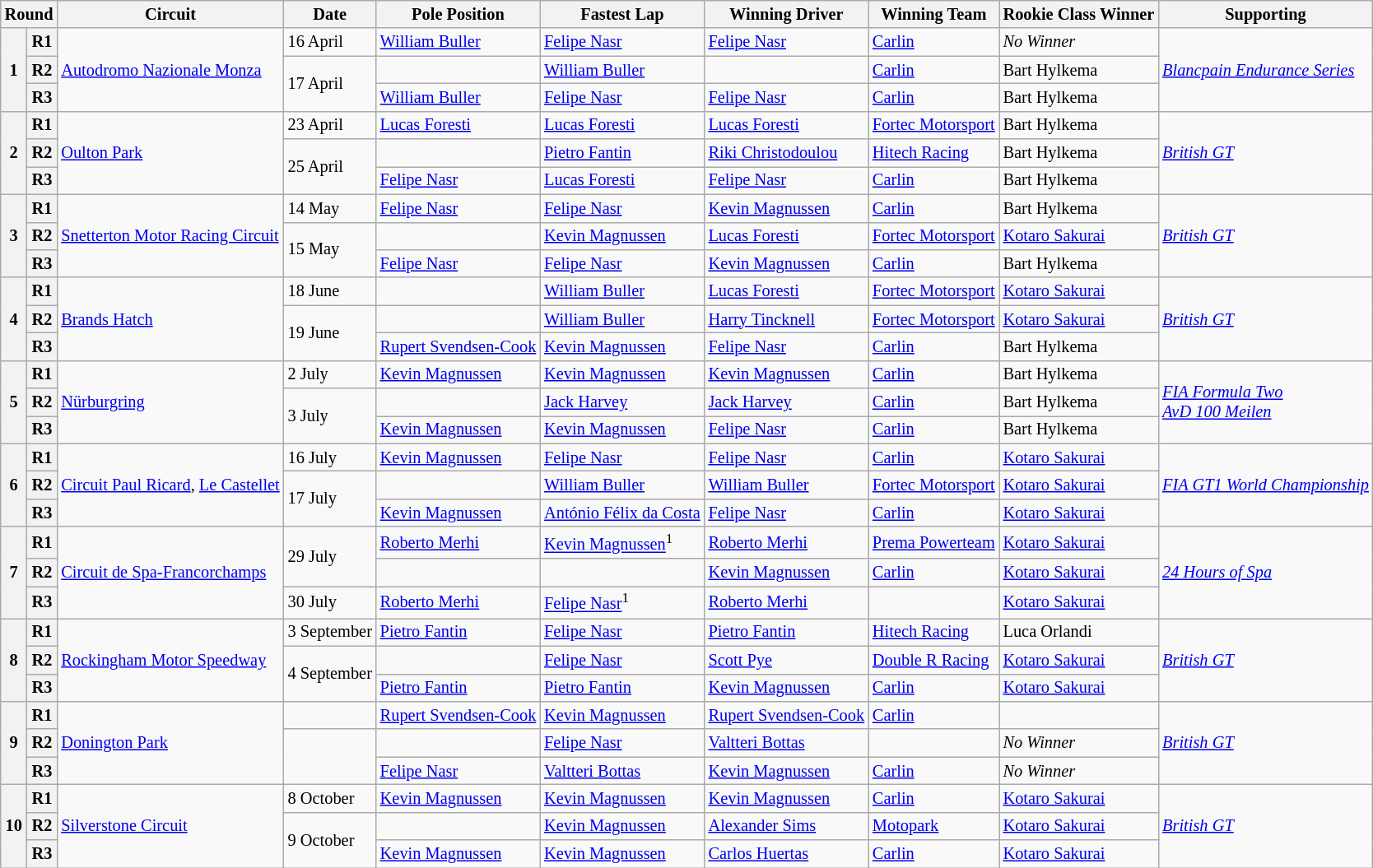<table class="wikitable" style="font-size: 85%">
<tr>
<th colspan=2>Round</th>
<th>Circuit</th>
<th>Date</th>
<th>Pole Position</th>
<th>Fastest Lap</th>
<th>Winning Driver</th>
<th>Winning Team</th>
<th>Rookie Class Winner</th>
<th>Supporting</th>
</tr>
<tr>
<th rowspan=3>1</th>
<th>R1</th>
<td rowspan=3> <a href='#'>Autodromo Nazionale Monza</a></td>
<td>16 April</td>
<td> <a href='#'>William Buller</a></td>
<td> <a href='#'>Felipe Nasr</a></td>
<td> <a href='#'>Felipe Nasr</a></td>
<td> <a href='#'>Carlin</a></td>
<td><em>No Winner</em></td>
<td rowspan=3 nowrap><em><a href='#'>Blancpain Endurance Series</a></em></td>
</tr>
<tr>
<th>R2</th>
<td rowspan=2>17 April</td>
<td></td>
<td> <a href='#'>William Buller</a></td>
<td></td>
<td> <a href='#'>Carlin</a></td>
<td> Bart Hylkema</td>
</tr>
<tr>
<th>R3</th>
<td> <a href='#'>William Buller</a></td>
<td> <a href='#'>Felipe Nasr</a></td>
<td> <a href='#'>Felipe Nasr</a></td>
<td> <a href='#'>Carlin</a></td>
<td> Bart Hylkema</td>
</tr>
<tr>
<th rowspan=3>2</th>
<th>R1</th>
<td rowspan=3> <a href='#'>Oulton Park</a></td>
<td>23 April</td>
<td> <a href='#'>Lucas Foresti</a></td>
<td> <a href='#'>Lucas Foresti</a></td>
<td> <a href='#'>Lucas Foresti</a></td>
<td> <a href='#'>Fortec Motorsport</a></td>
<td> Bart Hylkema</td>
<td rowspan=3><em><a href='#'>British GT</a></em></td>
</tr>
<tr>
<th>R2</th>
<td rowspan=2>25 April</td>
<td></td>
<td> <a href='#'>Pietro Fantin</a></td>
<td> <a href='#'>Riki Christodoulou</a></td>
<td> <a href='#'>Hitech Racing</a></td>
<td> Bart Hylkema</td>
</tr>
<tr>
<th>R3</th>
<td> <a href='#'>Felipe Nasr</a></td>
<td> <a href='#'>Lucas Foresti</a></td>
<td> <a href='#'>Felipe Nasr</a></td>
<td> <a href='#'>Carlin</a></td>
<td> Bart Hylkema</td>
</tr>
<tr>
<th rowspan=3>3</th>
<th>R1</th>
<td rowspan=3 nowrap> <a href='#'>Snetterton Motor Racing Circuit</a></td>
<td>14 May</td>
<td> <a href='#'>Felipe Nasr</a></td>
<td> <a href='#'>Felipe Nasr</a></td>
<td> <a href='#'>Kevin Magnussen</a></td>
<td> <a href='#'>Carlin</a></td>
<td> Bart Hylkema</td>
<td rowspan=3><em><a href='#'>British GT</a></em></td>
</tr>
<tr>
<th>R2</th>
<td rowspan=2>15 May</td>
<td></td>
<td> <a href='#'>Kevin Magnussen</a></td>
<td> <a href='#'>Lucas Foresti</a></td>
<td> <a href='#'>Fortec Motorsport</a></td>
<td> <a href='#'>Kotaro Sakurai</a></td>
</tr>
<tr>
<th>R3</th>
<td> <a href='#'>Felipe Nasr</a></td>
<td> <a href='#'>Felipe Nasr</a></td>
<td> <a href='#'>Kevin Magnussen</a></td>
<td> <a href='#'>Carlin</a></td>
<td> Bart Hylkema</td>
</tr>
<tr>
<th rowspan=3>4</th>
<th>R1</th>
<td rowspan=3> <a href='#'>Brands Hatch</a></td>
<td>18 June</td>
<td></td>
<td> <a href='#'>William Buller</a></td>
<td> <a href='#'>Lucas Foresti</a></td>
<td> <a href='#'>Fortec Motorsport</a></td>
<td> <a href='#'>Kotaro Sakurai</a></td>
<td rowspan=3><em><a href='#'>British GT</a></em></td>
</tr>
<tr>
<th>R2</th>
<td rowspan=2>19 June</td>
<td></td>
<td> <a href='#'>William Buller</a></td>
<td> <a href='#'>Harry Tincknell</a></td>
<td> <a href='#'>Fortec Motorsport</a></td>
<td> <a href='#'>Kotaro Sakurai</a></td>
</tr>
<tr>
<th>R3</th>
<td> <a href='#'>Rupert Svendsen-Cook</a></td>
<td> <a href='#'>Kevin Magnussen</a></td>
<td> <a href='#'>Felipe Nasr</a></td>
<td> <a href='#'>Carlin</a></td>
<td> Bart Hylkema</td>
</tr>
<tr>
<th rowspan=3>5</th>
<th>R1</th>
<td rowspan=3> <a href='#'>Nürburgring</a></td>
<td>2 July</td>
<td> <a href='#'>Kevin Magnussen</a></td>
<td> <a href='#'>Kevin Magnussen</a></td>
<td> <a href='#'>Kevin Magnussen</a></td>
<td> <a href='#'>Carlin</a></td>
<td> Bart Hylkema</td>
<td rowspan=3><em><a href='#'>FIA Formula Two</a><br><a href='#'>AvD 100 Meilen</a></em></td>
</tr>
<tr>
<th>R2</th>
<td rowspan=2>3 July</td>
<td></td>
<td> <a href='#'>Jack Harvey</a></td>
<td> <a href='#'>Jack Harvey</a></td>
<td> <a href='#'>Carlin</a></td>
<td> Bart Hylkema</td>
</tr>
<tr>
<th>R3</th>
<td> <a href='#'>Kevin Magnussen</a></td>
<td> <a href='#'>Kevin Magnussen</a></td>
<td> <a href='#'>Felipe Nasr</a></td>
<td> <a href='#'>Carlin</a></td>
<td> Bart Hylkema</td>
</tr>
<tr>
<th rowspan=3>6</th>
<th>R1</th>
<td rowspan=3 nowrap> <a href='#'>Circuit Paul Ricard</a>, <a href='#'>Le Castellet</a></td>
<td>16 July</td>
<td> <a href='#'>Kevin Magnussen</a></td>
<td> <a href='#'>Felipe Nasr</a></td>
<td> <a href='#'>Felipe Nasr</a></td>
<td> <a href='#'>Carlin</a></td>
<td> <a href='#'>Kotaro Sakurai</a></td>
<td rowspan=3 nowrap><em><a href='#'>FIA GT1 World Championship</a></em></td>
</tr>
<tr>
<th>R2</th>
<td rowspan=2>17 July</td>
<td></td>
<td> <a href='#'>William Buller</a></td>
<td> <a href='#'>William Buller</a></td>
<td> <a href='#'>Fortec Motorsport</a></td>
<td> <a href='#'>Kotaro Sakurai</a></td>
</tr>
<tr>
<th>R3</th>
<td> <a href='#'>Kevin Magnussen</a></td>
<td> <a href='#'>António Félix da Costa</a></td>
<td> <a href='#'>Felipe Nasr</a></td>
<td> <a href='#'>Carlin</a></td>
<td> <a href='#'>Kotaro Sakurai</a></td>
</tr>
<tr>
<th rowspan=3>7</th>
<th>R1</th>
<td rowspan=3> <a href='#'>Circuit de Spa-Francorchamps</a></td>
<td rowspan=2>29 July</td>
<td> <a href='#'>Roberto Merhi</a></td>
<td> <a href='#'>Kevin Magnussen</a><sup>1</sup></td>
<td> <a href='#'>Roberto Merhi</a></td>
<td> <a href='#'>Prema Powerteam</a></td>
<td> <a href='#'>Kotaro Sakurai</a></td>
<td rowspan=3><em><a href='#'>24 Hours of Spa</a></em></td>
</tr>
<tr>
<th>R2</th>
<td></td>
<td></td>
<td> <a href='#'>Kevin Magnussen</a></td>
<td> <a href='#'>Carlin</a></td>
<td> <a href='#'>Kotaro Sakurai</a></td>
</tr>
<tr>
<th>R3</th>
<td>30 July</td>
<td> <a href='#'>Roberto Merhi</a></td>
<td> <a href='#'>Felipe Nasr</a><sup>1</sup></td>
<td> <a href='#'>Roberto Merhi</a></td>
<td></td>
<td> <a href='#'>Kotaro Sakurai</a></td>
</tr>
<tr>
<th rowspan=3>8</th>
<th>R1</th>
<td rowspan=3> <a href='#'>Rockingham Motor Speedway</a></td>
<td>3 September</td>
<td> <a href='#'>Pietro Fantin</a></td>
<td> <a href='#'>Felipe Nasr</a></td>
<td> <a href='#'>Pietro Fantin</a></td>
<td> <a href='#'>Hitech Racing</a></td>
<td> Luca Orlandi</td>
<td rowspan=3><em><a href='#'>British GT</a></em></td>
</tr>
<tr>
<th>R2</th>
<td rowspan=2>4 September</td>
<td></td>
<td> <a href='#'>Felipe Nasr</a></td>
<td> <a href='#'>Scott Pye</a></td>
<td> <a href='#'>Double R Racing</a></td>
<td> <a href='#'>Kotaro Sakurai</a></td>
</tr>
<tr>
<th>R3</th>
<td> <a href='#'>Pietro Fantin</a></td>
<td> <a href='#'>Pietro Fantin</a></td>
<td> <a href='#'>Kevin Magnussen</a></td>
<td> <a href='#'>Carlin</a></td>
<td> <a href='#'>Kotaro Sakurai</a></td>
</tr>
<tr>
<th rowspan=3>9</th>
<th>R1</th>
<td rowspan=3> <a href='#'>Donington Park</a></td>
<td></td>
<td> <a href='#'>Rupert Svendsen-Cook</a></td>
<td> <a href='#'>Kevin Magnussen</a></td>
<td> <a href='#'>Rupert Svendsen-Cook</a></td>
<td> <a href='#'>Carlin</a></td>
<td></td>
<td rowspan=3><em><a href='#'>British GT</a></em></td>
</tr>
<tr>
<th>R2</th>
<td rowspan=2></td>
<td></td>
<td> <a href='#'>Felipe Nasr</a></td>
<td> <a href='#'>Valtteri Bottas</a></td>
<td></td>
<td><em>No Winner</em></td>
</tr>
<tr>
<th>R3</th>
<td> <a href='#'>Felipe Nasr</a></td>
<td> <a href='#'>Valtteri Bottas</a></td>
<td> <a href='#'>Kevin Magnussen</a></td>
<td> <a href='#'>Carlin</a></td>
<td><em>No Winner</em></td>
</tr>
<tr>
<th rowspan=3>10</th>
<th>R1</th>
<td rowspan=3> <a href='#'>Silverstone Circuit</a></td>
<td>8 October</td>
<td> <a href='#'>Kevin Magnussen</a></td>
<td> <a href='#'>Kevin Magnussen</a></td>
<td> <a href='#'>Kevin Magnussen</a></td>
<td> <a href='#'>Carlin</a></td>
<td> <a href='#'>Kotaro Sakurai</a></td>
<td rowspan=3><em><a href='#'>British GT</a></em></td>
</tr>
<tr>
<th>R2</th>
<td rowspan=2>9 October</td>
<td></td>
<td> <a href='#'>Kevin Magnussen</a></td>
<td> <a href='#'>Alexander Sims</a></td>
<td> <a href='#'>Motopark</a></td>
<td> <a href='#'>Kotaro Sakurai</a></td>
</tr>
<tr>
<th>R3</th>
<td> <a href='#'>Kevin Magnussen</a></td>
<td> <a href='#'>Kevin Magnussen</a></td>
<td> <a href='#'>Carlos Huertas</a></td>
<td> <a href='#'>Carlin</a></td>
<td> <a href='#'>Kotaro Sakurai</a></td>
</tr>
</table>
